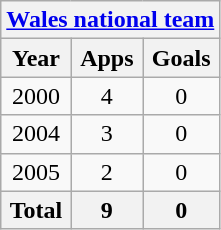<table class="wikitable" style="text-align:center">
<tr>
<th colspan=3><a href='#'>Wales national team</a></th>
</tr>
<tr>
<th>Year</th>
<th>Apps</th>
<th>Goals</th>
</tr>
<tr>
<td>2000</td>
<td>4</td>
<td>0</td>
</tr>
<tr>
<td>2004</td>
<td>3</td>
<td>0</td>
</tr>
<tr>
<td>2005</td>
<td>2</td>
<td>0</td>
</tr>
<tr>
<th>Total</th>
<th>9</th>
<th>0</th>
</tr>
</table>
